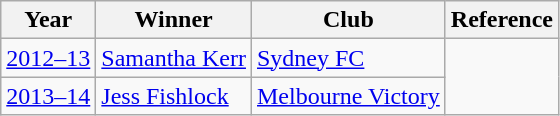<table class="wikitable">
<tr>
<th>Year</th>
<th>Winner</th>
<th>Club</th>
<th>Reference</th>
</tr>
<tr>
<td><a href='#'>2012–13</a></td>
<td><a href='#'>Samantha Kerr</a></td>
<td><a href='#'>Sydney FC</a></td>
<td rowspan=2></td>
</tr>
<tr>
<td><a href='#'>2013–14</a></td>
<td><a href='#'>Jess Fishlock</a></td>
<td><a href='#'>Melbourne Victory</a></td>
</tr>
</table>
